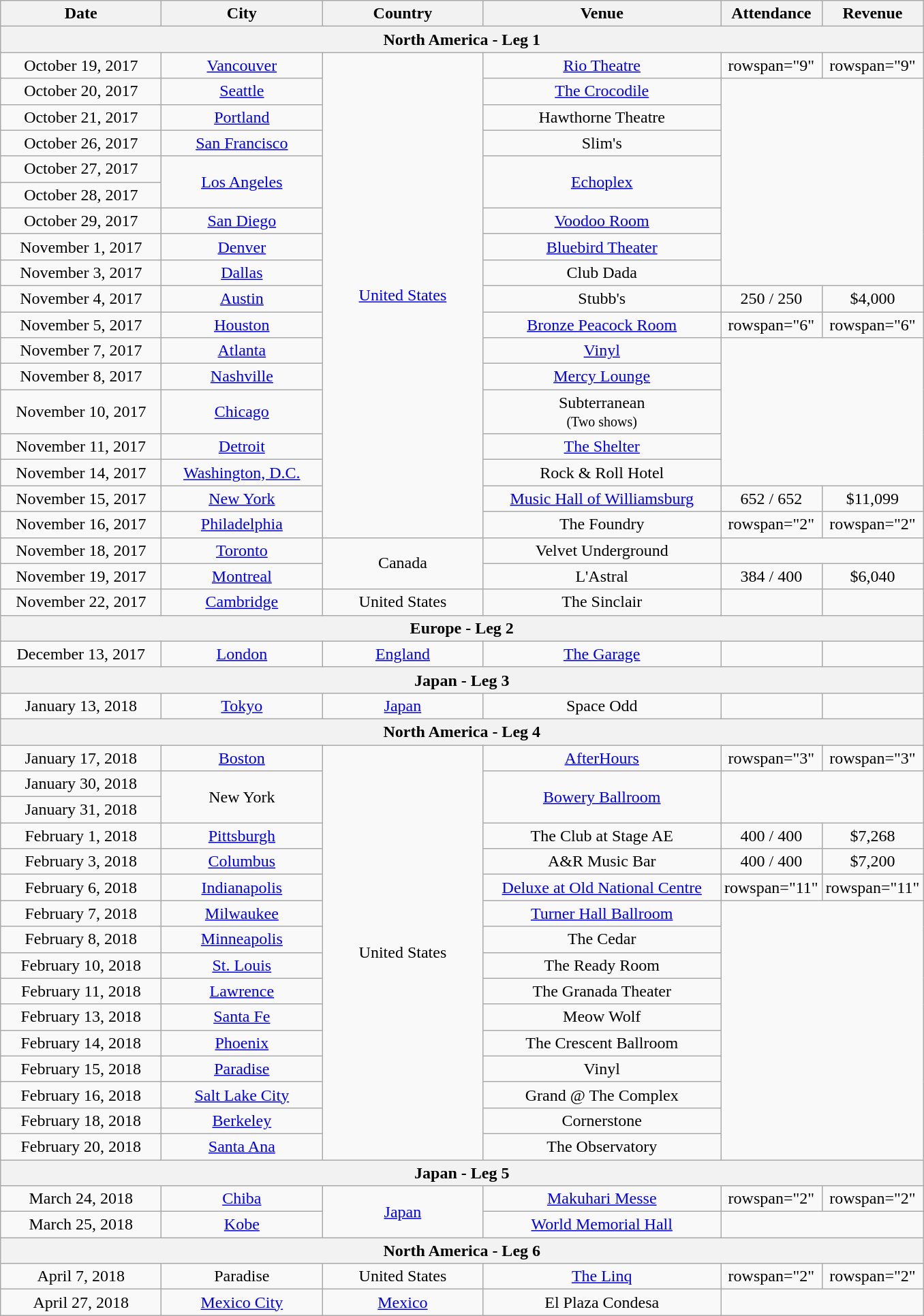<table class="wikitable" style="text-align:center;">
<tr>
<th style="width:150px;">Date</th>
<th style="width:150px;">City</th>
<th style="width:150px;">Country</th>
<th style="width:225px;">Venue</th>
<th>Attendance</th>
<th>Revenue</th>
</tr>
<tr>
<th colspan="6">North America - Leg 1</th>
</tr>
<tr>
<td>October 19, 2017</td>
<td><a href='#'>Vancouver</a></td>
<td rowspan="18"><a href='#'>United States</a></td>
<td><a href='#'>Rio Theatre</a></td>
<td>rowspan="9" </td>
<td>rowspan="9" </td>
</tr>
<tr>
<td>October 20, 2017</td>
<td><a href='#'>Seattle</a></td>
<td><a href='#'>The Crocodile</a></td>
</tr>
<tr>
<td>October 21, 2017</td>
<td><a href='#'>Portland</a></td>
<td>Hawthorne Theatre</td>
</tr>
<tr>
<td>October 26, 2017</td>
<td><a href='#'>San Francisco</a></td>
<td>Slim's</td>
</tr>
<tr>
<td>October 27, 2017</td>
<td rowspan="2"><a href='#'>Los Angeles</a></td>
<td rowspan="2"><a href='#'>Echoplex</a></td>
</tr>
<tr>
<td>October 28, 2017</td>
</tr>
<tr>
<td>October 29, 2017</td>
<td><a href='#'>San Diego</a></td>
<td><a href='#'>Voodoo Room</a></td>
</tr>
<tr>
<td>November 1, 2017</td>
<td><a href='#'>Denver</a></td>
<td><a href='#'>Bluebird Theater</a></td>
</tr>
<tr>
<td>November 3, 2017</td>
<td><a href='#'>Dallas</a></td>
<td>Club Dada</td>
</tr>
<tr>
<td>November 4, 2017</td>
<td><a href='#'>Austin</a></td>
<td>Stubb's</td>
<td>250 / 250</td>
<td>$4,000</td>
</tr>
<tr>
<td>November 5, 2017</td>
<td><a href='#'>Houston</a></td>
<td><a href='#'>Bronze Peacock Room</a></td>
<td>rowspan="6" </td>
<td>rowspan="6" </td>
</tr>
<tr>
<td>November 7, 2017</td>
<td><a href='#'>Atlanta</a></td>
<td><a href='#'>Vinyl</a></td>
</tr>
<tr>
<td>November 8, 2017</td>
<td><a href='#'>Nashville</a></td>
<td><a href='#'>Mercy Lounge</a></td>
</tr>
<tr>
<td>November 10, 2017</td>
<td><a href='#'>Chicago</a></td>
<td>Subterranean<br><small>(Two shows)</small></td>
</tr>
<tr>
<td>November 11, 2017</td>
<td><a href='#'>Detroit</a></td>
<td><a href='#'>The Shelter</a></td>
</tr>
<tr>
<td>November 14, 2017</td>
<td><a href='#'>Washington, D.C.</a></td>
<td>Rock & Roll Hotel</td>
</tr>
<tr>
<td>November 15, 2017</td>
<td><a href='#'>New York</a></td>
<td><a href='#'>Music Hall of Williamsburg</a></td>
<td>652 / 652</td>
<td>$11,099</td>
</tr>
<tr>
<td>November 16, 2017</td>
<td><a href='#'>Philadelphia</a></td>
<td>The Foundry</td>
<td>rowspan="2" </td>
<td>rowspan="2" </td>
</tr>
<tr>
<td>November 18, 2017</td>
<td><a href='#'>Toronto</a></td>
<td rowspan="2">Canada</td>
<td>Velvet Underground</td>
</tr>
<tr>
<td>November 19, 2017</td>
<td><a href='#'>Montreal</a></td>
<td>L'Astral</td>
<td>384 / 400</td>
<td>$6,040</td>
</tr>
<tr>
<td>November 22, 2017</td>
<td><a href='#'>Cambridge</a></td>
<td>United States</td>
<td>The Sinclair</td>
<td></td>
<td></td>
</tr>
<tr>
<th colspan="6">Europe - Leg 2</th>
</tr>
<tr>
<td>December 13, 2017</td>
<td><a href='#'>London</a></td>
<td><a href='#'>England</a></td>
<td><a href='#'>The Garage</a></td>
<td></td>
<td></td>
</tr>
<tr>
<th colspan="6">Japan - Leg 3</th>
</tr>
<tr>
<td>January 13, 2018</td>
<td><a href='#'>Tokyo</a></td>
<td><a href='#'>Japan</a></td>
<td>Space Odd</td>
<td></td>
<td></td>
</tr>
<tr>
<th colspan="6">North America - Leg 4</th>
</tr>
<tr>
<td>January 17, 2018</td>
<td><a href='#'>Boston</a></td>
<td rowspan="16">United States</td>
<td><a href='#'>AfterHours</a></td>
<td>rowspan="3" </td>
<td>rowspan="3" </td>
</tr>
<tr>
<td>January 30, 2018</td>
<td rowspan="2">New York</td>
<td rowspan="2"><a href='#'>Bowery Ballroom</a></td>
</tr>
<tr>
<td>January 31, 2018</td>
</tr>
<tr>
<td>February 1, 2018</td>
<td><a href='#'>Pittsburgh</a></td>
<td>The Club at Stage AE</td>
<td>400 / 400</td>
<td>$7,268</td>
</tr>
<tr>
<td>February 3, 2018</td>
<td><a href='#'>Columbus</a></td>
<td>A&R Music Bar</td>
<td>400 / 400</td>
<td>$7,200</td>
</tr>
<tr>
<td>February 6, 2018</td>
<td><a href='#'>Indianapolis</a></td>
<td><a href='#'>Deluxe at Old National Centre</a></td>
<td>rowspan="11" </td>
<td>rowspan="11" </td>
</tr>
<tr>
<td>February 7, 2018</td>
<td><a href='#'>Milwaukee</a></td>
<td><a href='#'>Turner Hall Ballroom</a></td>
</tr>
<tr>
<td>February 8, 2018</td>
<td><a href='#'>Minneapolis</a></td>
<td>The Cedar</td>
</tr>
<tr>
<td>February 10, 2018</td>
<td><a href='#'>St. Louis</a></td>
<td>The Ready Room</td>
</tr>
<tr>
<td>February 11, 2018</td>
<td><a href='#'>Lawrence</a></td>
<td>The Granada Theater</td>
</tr>
<tr>
<td>February 13, 2018</td>
<td><a href='#'>Santa Fe</a></td>
<td>Meow Wolf</td>
</tr>
<tr>
<td>February 14, 2018</td>
<td><a href='#'>Phoenix</a></td>
<td>The Crescent Ballroom</td>
</tr>
<tr>
<td>February 15, 2018</td>
<td><a href='#'>Paradise</a></td>
<td>Vinyl</td>
</tr>
<tr>
<td>February 16, 2018</td>
<td><a href='#'>Salt Lake City</a></td>
<td>Grand @ The Complex</td>
</tr>
<tr>
<td>February 18, 2018</td>
<td><a href='#'>Berkeley</a></td>
<td>Cornerstone</td>
</tr>
<tr>
<td>February 20, 2018</td>
<td><a href='#'>Santa Ana</a></td>
<td>The Observatory</td>
</tr>
<tr>
<th colspan="6">Japan - Leg 5</th>
</tr>
<tr>
<td>March 24, 2018</td>
<td><a href='#'>Chiba</a></td>
<td rowspan="2"><a href='#'>Japan</a></td>
<td><a href='#'>Makuhari Messe</a></td>
<td>rowspan="2" </td>
<td>rowspan="2" </td>
</tr>
<tr>
<td>March 25, 2018</td>
<td><a href='#'>Kobe</a></td>
<td><a href='#'>World Memorial Hall</a></td>
</tr>
<tr>
<th colspan="6">North America - Leg 6</th>
</tr>
<tr>
<td>April 7, 2018</td>
<td>Paradise</td>
<td>United States</td>
<td><a href='#'>The Linq</a></td>
<td>rowspan="2" </td>
<td>rowspan="2" </td>
</tr>
<tr>
<td>April 27, 2018</td>
<td><a href='#'>Mexico City</a></td>
<td><a href='#'>Mexico</a></td>
<td>El Plaza Condesa</td>
</tr>
</table>
